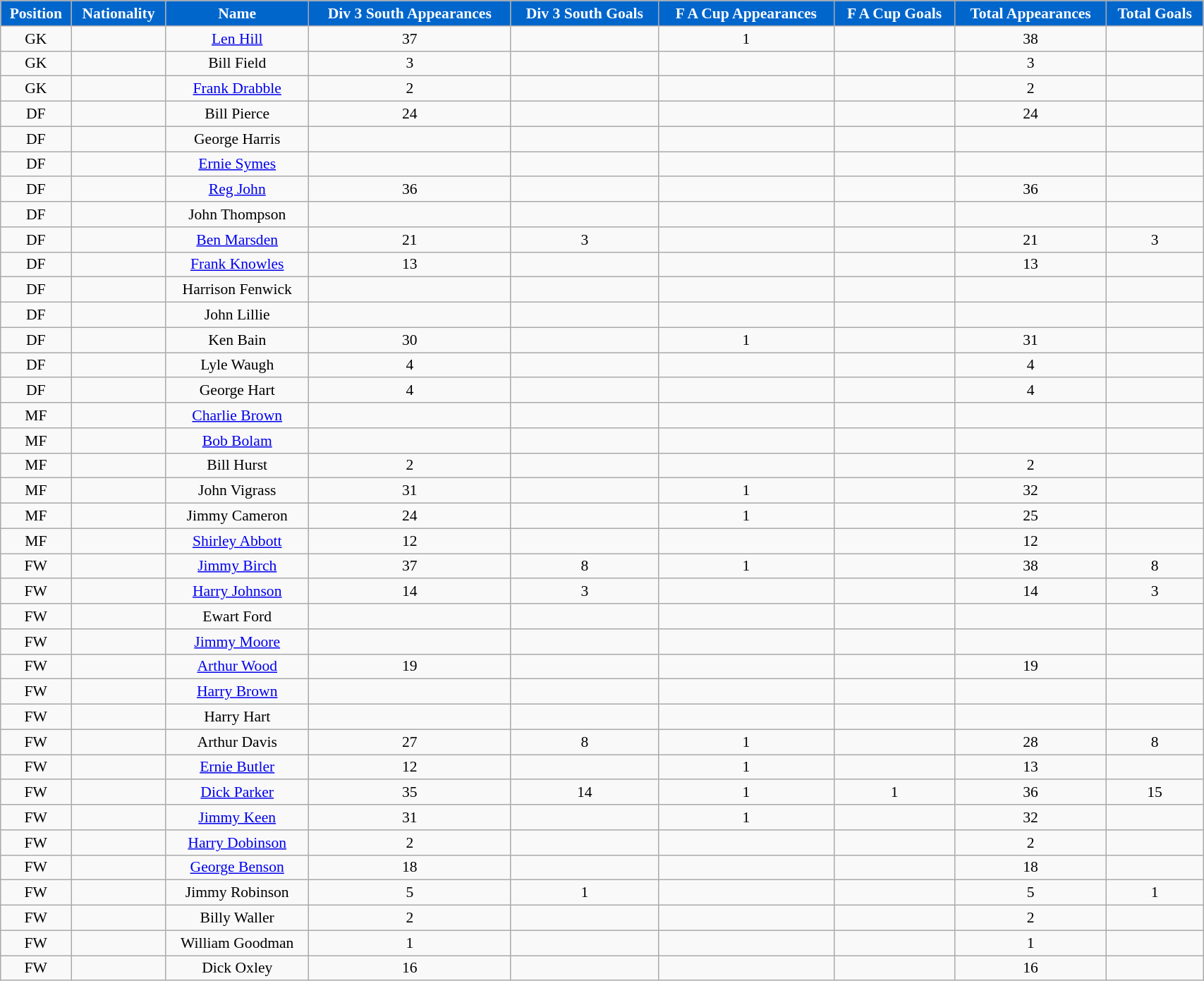<table class="wikitable" style="text-align:center; font-size:90%; width:90%;">
<tr>
<th style="background:#0066CC; color:#FFFFFF; text-align:center;">Position</th>
<th style="background:#0066CC; color:#FFFFFF; text-align:center;">Nationality</th>
<th style="background:#0066CC; color:#FFFFFF; text-align:center;"><strong>Name</strong></th>
<th style="background:#0066CC; color:#FFFFFF; text-align:center;">Div 3 South Appearances</th>
<th style="background:#0066CC; color:#FFFFFF; text-align:center;">Div 3 South Goals</th>
<th style="background:#0066CC; color:#FFFFFF; text-align:center;">F A Cup Appearances</th>
<th style="background:#0066CC; color:#FFFFFF; text-align:center;">F A Cup Goals</th>
<th style="background:#0066CC; color:#FFFFFF; text-align:center;">Total Appearances</th>
<th style="background:#0066CC; color:#FFFFFF; text-align:center;">Total Goals</th>
</tr>
<tr>
<td>GK</td>
<td></td>
<td><a href='#'>Len Hill</a></td>
<td>37</td>
<td></td>
<td>1</td>
<td></td>
<td>38</td>
<td></td>
</tr>
<tr>
<td>GK</td>
<td></td>
<td>Bill Field</td>
<td>3</td>
<td></td>
<td></td>
<td></td>
<td>3</td>
<td></td>
</tr>
<tr>
<td>GK</td>
<td></td>
<td><a href='#'>Frank Drabble</a></td>
<td>2</td>
<td></td>
<td></td>
<td></td>
<td>2</td>
<td></td>
</tr>
<tr>
<td>DF</td>
<td></td>
<td>Bill Pierce</td>
<td>24</td>
<td></td>
<td></td>
<td></td>
<td>24</td>
<td></td>
</tr>
<tr>
<td>DF</td>
<td></td>
<td>George Harris</td>
<td></td>
<td></td>
<td></td>
<td></td>
<td></td>
<td></td>
</tr>
<tr>
<td>DF</td>
<td></td>
<td><a href='#'>Ernie Symes</a></td>
<td></td>
<td></td>
<td></td>
<td></td>
<td></td>
<td></td>
</tr>
<tr>
<td>DF</td>
<td></td>
<td><a href='#'>Reg John</a></td>
<td>36</td>
<td></td>
<td></td>
<td></td>
<td>36</td>
<td></td>
</tr>
<tr>
<td>DF</td>
<td></td>
<td>John Thompson</td>
<td></td>
<td></td>
<td></td>
<td></td>
<td></td>
<td></td>
</tr>
<tr>
<td>DF</td>
<td></td>
<td><a href='#'>Ben Marsden</a></td>
<td>21</td>
<td>3</td>
<td></td>
<td></td>
<td>21</td>
<td>3</td>
</tr>
<tr>
<td>DF</td>
<td></td>
<td><a href='#'>Frank Knowles</a></td>
<td>13</td>
<td></td>
<td></td>
<td></td>
<td>13</td>
<td></td>
</tr>
<tr>
<td>DF</td>
<td></td>
<td>Harrison Fenwick</td>
<td></td>
<td></td>
<td></td>
<td></td>
<td></td>
<td></td>
</tr>
<tr>
<td>DF</td>
<td></td>
<td>John Lillie</td>
<td></td>
<td></td>
<td></td>
<td></td>
<td></td>
<td></td>
</tr>
<tr>
<td>DF</td>
<td></td>
<td>Ken Bain</td>
<td>30</td>
<td></td>
<td>1</td>
<td></td>
<td>31</td>
<td></td>
</tr>
<tr>
<td>DF</td>
<td></td>
<td>Lyle Waugh</td>
<td>4</td>
<td></td>
<td></td>
<td></td>
<td>4</td>
<td></td>
</tr>
<tr>
<td>DF</td>
<td></td>
<td>George Hart</td>
<td>4</td>
<td></td>
<td></td>
<td></td>
<td>4</td>
<td></td>
</tr>
<tr>
<td>MF</td>
<td></td>
<td><a href='#'>Charlie Brown</a></td>
<td></td>
<td></td>
<td></td>
<td></td>
<td></td>
<td></td>
</tr>
<tr>
<td>MF</td>
<td></td>
<td><a href='#'>Bob Bolam</a></td>
<td></td>
<td></td>
<td></td>
<td></td>
<td></td>
<td></td>
</tr>
<tr>
<td>MF</td>
<td></td>
<td>Bill Hurst</td>
<td>2</td>
<td></td>
<td></td>
<td></td>
<td>2</td>
<td></td>
</tr>
<tr>
<td>MF</td>
<td></td>
<td>John Vigrass</td>
<td>31</td>
<td></td>
<td>1</td>
<td></td>
<td>32</td>
<td></td>
</tr>
<tr>
<td>MF</td>
<td></td>
<td>Jimmy Cameron</td>
<td>24</td>
<td></td>
<td>1</td>
<td></td>
<td>25</td>
<td></td>
</tr>
<tr>
<td>MF</td>
<td></td>
<td><a href='#'>Shirley Abbott</a></td>
<td>12</td>
<td></td>
<td></td>
<td></td>
<td>12</td>
<td></td>
</tr>
<tr>
<td>FW</td>
<td></td>
<td><a href='#'>Jimmy Birch</a></td>
<td>37</td>
<td>8</td>
<td>1</td>
<td></td>
<td>38</td>
<td>8</td>
</tr>
<tr>
<td>FW</td>
<td></td>
<td><a href='#'>Harry Johnson</a></td>
<td>14</td>
<td>3</td>
<td></td>
<td></td>
<td>14</td>
<td>3</td>
</tr>
<tr>
<td>FW</td>
<td></td>
<td>Ewart Ford</td>
<td></td>
<td></td>
<td></td>
<td></td>
<td></td>
<td></td>
</tr>
<tr>
<td>FW</td>
<td></td>
<td><a href='#'>Jimmy Moore</a></td>
<td></td>
<td></td>
<td></td>
<td></td>
<td></td>
<td></td>
</tr>
<tr>
<td>FW</td>
<td></td>
<td><a href='#'>Arthur Wood</a></td>
<td>19</td>
<td></td>
<td></td>
<td></td>
<td>19</td>
<td></td>
</tr>
<tr>
<td>FW</td>
<td></td>
<td><a href='#'>Harry Brown</a></td>
<td></td>
<td></td>
<td></td>
<td></td>
<td></td>
<td></td>
</tr>
<tr>
<td>FW</td>
<td></td>
<td>Harry Hart</td>
<td></td>
<td></td>
<td></td>
<td></td>
<td></td>
<td></td>
</tr>
<tr>
<td>FW</td>
<td></td>
<td>Arthur Davis</td>
<td>27</td>
<td>8</td>
<td>1</td>
<td></td>
<td>28</td>
<td>8</td>
</tr>
<tr>
<td>FW</td>
<td></td>
<td><a href='#'>Ernie Butler</a></td>
<td>12</td>
<td></td>
<td>1</td>
<td></td>
<td>13</td>
<td></td>
</tr>
<tr>
<td>FW</td>
<td></td>
<td><a href='#'>Dick Parker</a></td>
<td>35</td>
<td>14</td>
<td>1</td>
<td>1</td>
<td>36</td>
<td>15</td>
</tr>
<tr>
<td>FW</td>
<td></td>
<td><a href='#'>Jimmy Keen</a></td>
<td>31</td>
<td></td>
<td>1</td>
<td></td>
<td>32</td>
<td></td>
</tr>
<tr>
<td>FW</td>
<td></td>
<td><a href='#'>Harry Dobinson</a></td>
<td>2</td>
<td></td>
<td></td>
<td></td>
<td>2</td>
<td></td>
</tr>
<tr>
<td>FW</td>
<td></td>
<td><a href='#'>George Benson</a></td>
<td>18</td>
<td></td>
<td></td>
<td></td>
<td>18</td>
<td></td>
</tr>
<tr>
<td>FW</td>
<td></td>
<td>Jimmy Robinson</td>
<td>5</td>
<td>1</td>
<td></td>
<td></td>
<td>5</td>
<td>1</td>
</tr>
<tr>
<td>FW</td>
<td></td>
<td>Billy Waller</td>
<td>2</td>
<td></td>
<td></td>
<td></td>
<td>2</td>
<td></td>
</tr>
<tr>
<td>FW</td>
<td></td>
<td>William Goodman</td>
<td>1</td>
<td></td>
<td></td>
<td></td>
<td>1</td>
<td></td>
</tr>
<tr>
<td>FW</td>
<td></td>
<td>Dick Oxley</td>
<td>16</td>
<td></td>
<td></td>
<td></td>
<td>16</td>
<td></td>
</tr>
</table>
